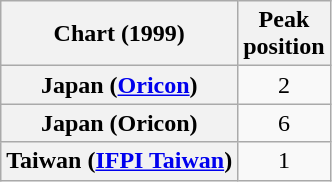<table class="wikitable sortable plainrowheaders" style="text-align:center">
<tr>
<th scope="col">Chart (1999)</th>
<th scope="col">Peak<br>position</th>
</tr>
<tr>
<th scope="row">Japan (<a href='#'>Oricon</a>) </th>
<td>2</td>
</tr>
<tr>
<th scope="row">Japan (Oricon) </th>
<td>6</td>
</tr>
<tr>
<th scope="row">Taiwan (<a href='#'>IFPI Taiwan</a>)</th>
<td>1</td>
</tr>
</table>
